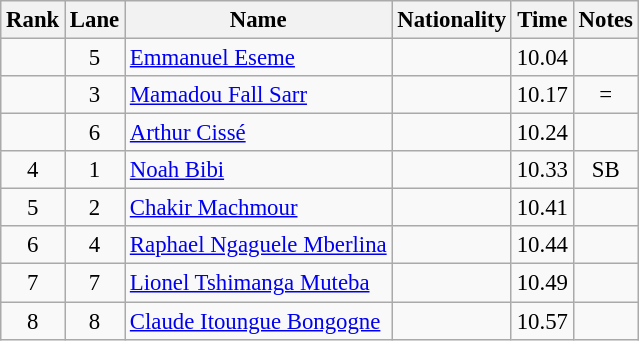<table class="wikitable sortable" style="text-align:center;font-size:95%">
<tr>
<th>Rank</th>
<th>Lane</th>
<th>Name</th>
<th>Nationality</th>
<th>Time</th>
<th>Notes</th>
</tr>
<tr>
<td></td>
<td>5</td>
<td align=left><a href='#'>Emmanuel Eseme</a></td>
<td align=left></td>
<td>10.04</td>
<td></td>
</tr>
<tr>
<td></td>
<td>3</td>
<td align=left><a href='#'>Mamadou Fall Sarr</a></td>
<td align=left></td>
<td>10.17</td>
<td>=</td>
</tr>
<tr>
<td></td>
<td>6</td>
<td align=left><a href='#'>Arthur Cissé</a></td>
<td align=left></td>
<td>10.24</td>
<td></td>
</tr>
<tr>
<td>4</td>
<td>1</td>
<td align=left><a href='#'>Noah Bibi</a></td>
<td align=left></td>
<td>10.33</td>
<td>SB</td>
</tr>
<tr>
<td>5</td>
<td>2</td>
<td align=left><a href='#'>Chakir Machmour</a></td>
<td align=left></td>
<td>10.41</td>
<td></td>
</tr>
<tr>
<td>6</td>
<td>4</td>
<td align=left><a href='#'>Raphael Ngaguele Mberlina</a></td>
<td align=left></td>
<td>10.44</td>
<td></td>
</tr>
<tr>
<td>7</td>
<td>7</td>
<td align=left><a href='#'>Lionel Tshimanga Muteba</a></td>
<td align=left></td>
<td>10.49</td>
<td></td>
</tr>
<tr>
<td>8</td>
<td>8</td>
<td align=left><a href='#'>Claude Itoungue Bongogne</a></td>
<td align=left></td>
<td>10.57</td>
<td></td>
</tr>
</table>
